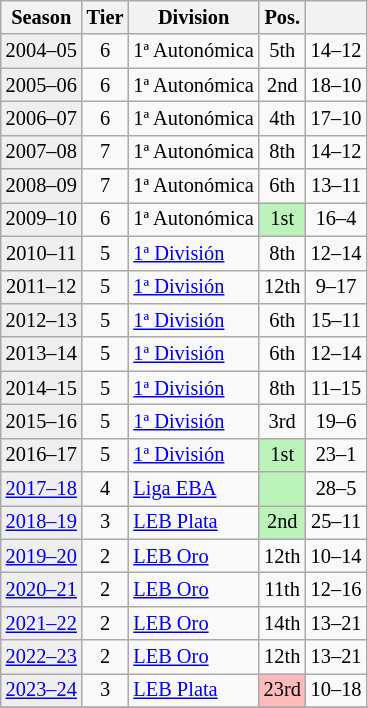<table class="wikitable" style="font-size:85%; text-align:center">
<tr>
<th>Season</th>
<th>Tier</th>
<th>Division</th>
<th>Pos.</th>
<th></th>
</tr>
<tr>
<td bgcolor=#efefef>2004–05</td>
<td>6</td>
<td align=left>1ª Autonómica</td>
<td>5th</td>
<td>14–12</td>
</tr>
<tr>
<td bgcolor=#efefef>2005–06</td>
<td>6</td>
<td align=left>1ª Autonómica</td>
<td>2nd</td>
<td>18–10</td>
</tr>
<tr>
<td bgcolor=#efefef>2006–07</td>
<td>6</td>
<td align=left>1ª Autonómica</td>
<td>4th</td>
<td>17–10</td>
</tr>
<tr>
<td bgcolor=#efefef>2007–08</td>
<td>7</td>
<td align=left>1ª Autonómica</td>
<td>8th</td>
<td>14–12</td>
</tr>
<tr>
<td bgcolor=#efefef>2008–09</td>
<td>7</td>
<td align=left>1ª Autonómica</td>
<td>6th</td>
<td>13–11</td>
</tr>
<tr>
<td bgcolor=#efefef>2009–10</td>
<td>6</td>
<td align=left>1ª Autonómica</td>
<td bgcolor=#BBF3BB>1st</td>
<td>16–4</td>
</tr>
<tr>
<td bgcolor=#efefef>2010–11</td>
<td>5</td>
<td align=left><a href='#'>1ª División</a></td>
<td>8th</td>
<td>12–14</td>
</tr>
<tr>
<td bgcolor=#efefef>2011–12</td>
<td>5</td>
<td align=left><a href='#'>1ª División</a></td>
<td>12th</td>
<td>9–17</td>
</tr>
<tr>
<td bgcolor=#efefef>2012–13</td>
<td>5</td>
<td align=left><a href='#'>1ª División</a></td>
<td>6th</td>
<td>15–11</td>
</tr>
<tr>
<td bgcolor=#efefef>2013–14</td>
<td>5</td>
<td align=left><a href='#'>1ª División</a></td>
<td>6th</td>
<td>12–14</td>
</tr>
<tr>
<td bgcolor=#efefef>2014–15</td>
<td>5</td>
<td align=left><a href='#'>1ª División</a></td>
<td>8th</td>
<td>11–15</td>
</tr>
<tr>
<td bgcolor=#efefef>2015–16</td>
<td>5</td>
<td align=left><a href='#'>1ª División</a></td>
<td>3rd</td>
<td>19–6</td>
</tr>
<tr>
<td bgcolor=#efefef>2016–17</td>
<td>5</td>
<td align=left><a href='#'>1ª División</a></td>
<td bgcolor=#BBF3BB>1st</td>
<td>23–1</td>
</tr>
<tr>
<td bgcolor=#efefef><a href='#'>2017–18</a></td>
<td>4</td>
<td align=left><a href='#'>Liga EBA</a></td>
<td bgcolor=#BBF3BB></td>
<td>28–5</td>
</tr>
<tr>
<td bgcolor=#efefef><a href='#'>2018–19</a></td>
<td>3</td>
<td align=left><a href='#'>LEB Plata</a></td>
<td bgcolor=#BBF3BB>2nd</td>
<td>25–11</td>
</tr>
<tr>
<td bgcolor=#efefef><a href='#'>2019–20</a></td>
<td>2</td>
<td align=left><a href='#'>LEB Oro</a></td>
<td>12th</td>
<td>10–14</td>
</tr>
<tr>
<td bgcolor=#efefef><a href='#'>2020–21</a></td>
<td>2</td>
<td align=left><a href='#'>LEB Oro</a></td>
<td>11th</td>
<td>12–16</td>
</tr>
<tr>
<td bgcolor=#efefef><a href='#'>2021–22</a></td>
<td>2</td>
<td align=left><a href='#'>LEB Oro</a></td>
<td>14th</td>
<td>13–21</td>
</tr>
<tr>
<td bgcolor=#efefef><a href='#'>2022–23</a></td>
<td>2</td>
<td align=left><a href='#'>LEB Oro</a></td>
<td>12th</td>
<td>13–21</td>
</tr>
<tr>
<td bgcolor=#efefef><a href='#'>2023–24</a></td>
<td>3</td>
<td align=left><a href='#'>LEB Plata</a></td>
<td bgcolor=#FFBBBB>23rd</td>
<td>10–18</td>
</tr>
<tr>
</tr>
</table>
